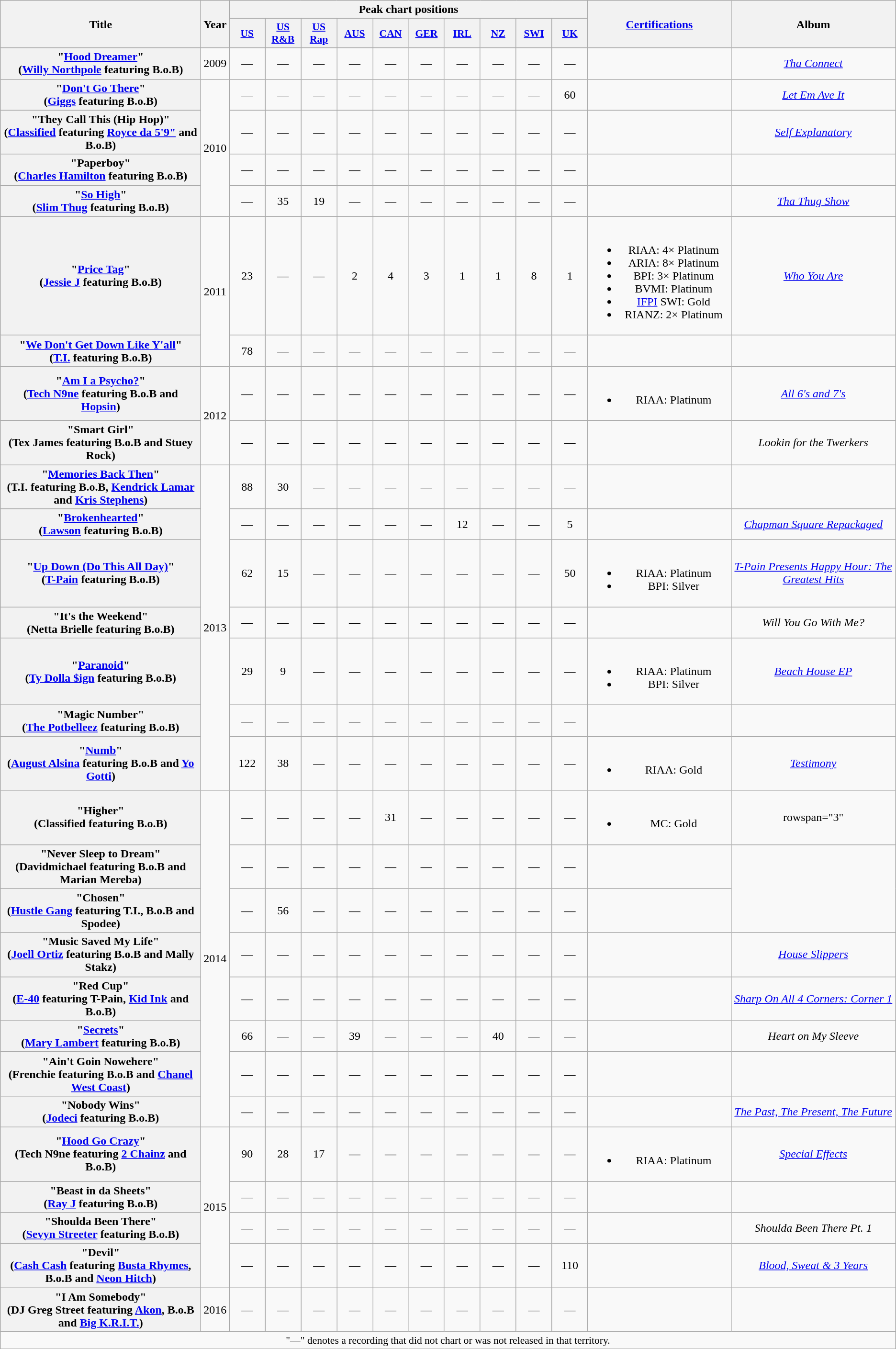<table class="wikitable plainrowheaders" style="text-align:center;">
<tr>
<th scope="col" rowspan="2" style="width:17em;">Title</th>
<th scope="col" rowspan="2">Year</th>
<th scope="col" colspan="10">Peak chart positions</th>
<th scope="col" rowspan="2" style="width:12em;"><a href='#'>Certifications</a></th>
<th scope="col" rowspan="2">Album</th>
</tr>
<tr>
<th scope="col" style="width:3em;font-size:90%;"><a href='#'>US</a><br></th>
<th scope="col" style="width:3em;font-size:90%;"><a href='#'>US R&B</a><br></th>
<th scope="col" style="width:3em;font-size:90%;"><a href='#'>US Rap</a><br></th>
<th scope="col" style="width:3em;font-size:90%;"><a href='#'>AUS</a><br></th>
<th scope="col" style="width:3em;font-size:90%;"><a href='#'>CAN</a><br></th>
<th scope="col" style="width:3em;font-size:90%;"><a href='#'>GER</a><br></th>
<th scope="col" style="width:3em;font-size:90%;"><a href='#'>IRL</a><br></th>
<th scope="col" style="width:3em;font-size:90%;"><a href='#'>NZ</a><br></th>
<th scope="col" style="width:3em;font-size:90%;"><a href='#'>SWI</a><br></th>
<th scope="col" style="width:3em;font-size:90%;"><a href='#'>UK</a><br></th>
</tr>
<tr>
<th scope="row">"<a href='#'>Hood Dreamer</a>" <br><span>(<a href='#'>Willy Northpole</a> featuring B.o.B)</span></th>
<td>2009</td>
<td>—</td>
<td>—</td>
<td>—</td>
<td>—</td>
<td>—</td>
<td>—</td>
<td>—</td>
<td>—</td>
<td>—</td>
<td>—</td>
<td></td>
<td><em><a href='#'>Tha Connect</a></em></td>
</tr>
<tr>
<th scope="row">"<a href='#'>Don't Go There</a>" <br><span>(<a href='#'>Giggs</a> featuring B.o.B)</span></th>
<td rowspan="4">2010</td>
<td>—</td>
<td>—</td>
<td>—</td>
<td>—</td>
<td>—</td>
<td>—</td>
<td>—</td>
<td>—</td>
<td>—</td>
<td>60</td>
<td></td>
<td><em><a href='#'>Let Em Ave It</a></em></td>
</tr>
<tr>
<th scope="row">"They Call This (Hip Hop)" <br><span>(<a href='#'>Classified</a> featuring <a href='#'>Royce da 5'9"</a> and B.o.B)</span></th>
<td>—</td>
<td>—</td>
<td>—</td>
<td>—</td>
<td>—</td>
<td>—</td>
<td>—</td>
<td>—</td>
<td>—</td>
<td>—</td>
<td></td>
<td><em><a href='#'>Self Explanatory</a></em></td>
</tr>
<tr>
<th scope="row">"Paperboy"<br><span>(<a href='#'>Charles Hamilton</a> featuring B.o.B)</span></th>
<td>—</td>
<td>—</td>
<td>—</td>
<td>—</td>
<td>—</td>
<td>—</td>
<td>—</td>
<td>—</td>
<td>—</td>
<td>—</td>
<td></td>
<td></td>
</tr>
<tr>
<th scope="row">"<a href='#'>So High</a>" <br><span>(<a href='#'>Slim Thug</a> featuring B.o.B)</span></th>
<td>—</td>
<td>35</td>
<td>19</td>
<td>—</td>
<td>—</td>
<td>—</td>
<td>—</td>
<td>—</td>
<td>—</td>
<td>—</td>
<td></td>
<td><em><a href='#'>Tha Thug Show</a></em></td>
</tr>
<tr>
<th scope="row">"<a href='#'>Price Tag</a>"<br><span>(<a href='#'>Jessie J</a> featuring B.o.B)</span></th>
<td rowspan="2">2011</td>
<td>23</td>
<td>—</td>
<td>—</td>
<td>2</td>
<td>4</td>
<td>3</td>
<td>1</td>
<td>1</td>
<td>8</td>
<td>1</td>
<td><br><ul><li>RIAA: 4× Platinum </li><li>ARIA: 8× Platinum</li><li>BPI: 3× Platinum</li><li>BVMI: Platinum</li><li><a href='#'>IFPI</a> SWI: Gold</li><li>RIANZ: 2× Platinum</li></ul></td>
<td><em><a href='#'>Who You Are</a></em></td>
</tr>
<tr>
<th scope="row">"<a href='#'>We Don't Get Down Like Y'all</a>"<br><span>(<a href='#'>T.I.</a> featuring B.o.B)</span></th>
<td>78</td>
<td>—</td>
<td>—</td>
<td>—</td>
<td>—</td>
<td>—</td>
<td>—</td>
<td>—</td>
<td>—</td>
<td>—</td>
<td></td>
<td></td>
</tr>
<tr>
<th scope="row">"<a href='#'>Am I a Psycho?</a>" <br><span>(<a href='#'>Tech N9ne</a> featuring B.o.B and <a href='#'>Hopsin</a>)</span></th>
<td rowspan="2">2012</td>
<td>—</td>
<td>—</td>
<td>—</td>
<td>—</td>
<td>—</td>
<td>—</td>
<td>—</td>
<td>—</td>
<td>—</td>
<td>—</td>
<td><br><ul><li>RIAA: Platinum</li></ul></td>
<td><em><a href='#'>All 6's and 7's</a></em></td>
</tr>
<tr>
<th scope="row">"Smart Girl"<br><span>(Tex James featuring B.o.B and Stuey Rock)</span></th>
<td>—</td>
<td>—</td>
<td>—</td>
<td>—</td>
<td>—</td>
<td>—</td>
<td>—</td>
<td>—</td>
<td>—</td>
<td>—</td>
<td></td>
<td><em>Lookin for the Twerkers</em></td>
</tr>
<tr>
<th scope="row">"<a href='#'>Memories Back Then</a>"<br><span>(T.I. featuring B.o.B, <a href='#'>Kendrick Lamar</a> and <a href='#'>Kris Stephens</a>)</span></th>
<td rowspan="7">2013</td>
<td>88</td>
<td>30</td>
<td>—</td>
<td>—</td>
<td>—</td>
<td>—</td>
<td>—</td>
<td>—</td>
<td>—</td>
<td>—</td>
<td></td>
<td></td>
</tr>
<tr>
<th scope="row">"<a href='#'>Brokenhearted</a>" <br><span>(<a href='#'>Lawson</a> featuring B.o.B)</span></th>
<td>—</td>
<td>—</td>
<td>—</td>
<td>—</td>
<td>—</td>
<td>—</td>
<td>12</td>
<td>—</td>
<td>—</td>
<td>5</td>
<td></td>
<td><em><a href='#'>Chapman Square Repackaged</a></em></td>
</tr>
<tr>
<th scope="row">"<a href='#'>Up Down (Do This All Day)</a>"<br><span>(<a href='#'>T-Pain</a> featuring B.o.B)</span></th>
<td>62</td>
<td>15</td>
<td>—</td>
<td>—</td>
<td>—</td>
<td>—</td>
<td>—</td>
<td>—</td>
<td>—</td>
<td>50</td>
<td><br><ul><li>RIAA: Platinum</li><li>BPI: Silver</li></ul></td>
<td><em><a href='#'>T-Pain Presents Happy Hour: The Greatest Hits</a></em></td>
</tr>
<tr>
<th scope="row">"It's the Weekend"<br><span>(Netta Brielle featuring B.o.B)</span></th>
<td>—</td>
<td>—</td>
<td>—</td>
<td>—</td>
<td>—</td>
<td>—</td>
<td>—</td>
<td>—</td>
<td>—</td>
<td>—</td>
<td></td>
<td><em>Will You Go With Me?</em></td>
</tr>
<tr>
<th scope="row">"<a href='#'>Paranoid</a>"<br><span>(<a href='#'>Ty Dolla $ign</a> featuring B.o.B)</span></th>
<td>29</td>
<td>9</td>
<td>—</td>
<td>—</td>
<td>—</td>
<td>—</td>
<td>—</td>
<td>—</td>
<td>—</td>
<td>—</td>
<td><br><ul><li>RIAA: Platinum</li><li>BPI: Silver</li></ul></td>
<td><em><a href='#'>Beach House EP</a></em></td>
</tr>
<tr>
<th scope="row">"Magic Number"<br><span>(<a href='#'>The Potbelleez</a> featuring B.o.B)</span></th>
<td>—</td>
<td>—</td>
<td>—</td>
<td>—</td>
<td>—</td>
<td>—</td>
<td>—</td>
<td>—</td>
<td>—</td>
<td>—</td>
<td></td>
<td></td>
</tr>
<tr>
<th scope="row">"<a href='#'>Numb</a>"<br><span>(<a href='#'>August Alsina</a> featuring B.o.B and <a href='#'>Yo Gotti</a>)</span></th>
<td>122</td>
<td>38</td>
<td>—</td>
<td>—</td>
<td>—</td>
<td>—</td>
<td>—</td>
<td>—</td>
<td>—</td>
<td>—</td>
<td><br><ul><li>RIAA: Gold</li></ul></td>
<td><em><a href='#'>Testimony</a></em></td>
</tr>
<tr>
<th scope="row">"Higher"<br><span>(Classified featuring B.o.B)</span></th>
<td rowspan="8">2014</td>
<td>—</td>
<td>—</td>
<td>—</td>
<td>—</td>
<td>31</td>
<td>—</td>
<td>—</td>
<td>—</td>
<td>—</td>
<td>—</td>
<td><br><ul><li>MC: Gold</li></ul></td>
<td>rowspan="3" </td>
</tr>
<tr>
<th scope="row">"Never Sleep to Dream"<br><span>(Davidmichael featuring B.o.B and Marian Mereba)</span></th>
<td>—</td>
<td>—</td>
<td>—</td>
<td>—</td>
<td>—</td>
<td>—</td>
<td>—</td>
<td>—</td>
<td>—</td>
<td>—</td>
<td></td>
</tr>
<tr>
<th scope="row">"Chosen"<br><span>(<a href='#'>Hustle Gang</a> featuring T.I., B.o.B and Spodee)</span></th>
<td>—</td>
<td>56</td>
<td>—</td>
<td>—</td>
<td>—</td>
<td>—</td>
<td>—</td>
<td>—</td>
<td>—</td>
<td>—</td>
<td></td>
</tr>
<tr>
<th scope="row">"Music Saved My Life"<br><span>(<a href='#'>Joell Ortiz</a> featuring B.o.B and Mally Stakz)</span></th>
<td>—</td>
<td>—</td>
<td>—</td>
<td>—</td>
<td>—</td>
<td>—</td>
<td>—</td>
<td>—</td>
<td>—</td>
<td>—</td>
<td></td>
<td><em><a href='#'>House Slippers</a></em></td>
</tr>
<tr>
<th scope="row">"Red Cup"<br><span>(<a href='#'>E-40</a> featuring T-Pain, <a href='#'>Kid Ink</a> and B.o.B)</span></th>
<td>—</td>
<td>—</td>
<td>—</td>
<td>—</td>
<td>—</td>
<td>—</td>
<td>—</td>
<td>—</td>
<td>—</td>
<td>—</td>
<td></td>
<td><em><a href='#'>Sharp On All 4 Corners: Corner 1</a></em></td>
</tr>
<tr>
<th scope="row">"<a href='#'>Secrets</a>"<br><span>(<a href='#'>Mary Lambert</a> featuring B.o.B)</span></th>
<td>66</td>
<td>—</td>
<td>—</td>
<td>39</td>
<td>—</td>
<td>—</td>
<td>—</td>
<td>40</td>
<td>—</td>
<td>—</td>
<td></td>
<td><em>Heart on My Sleeve</em></td>
</tr>
<tr>
<th scope="row">"Ain't Goin Nowehere"<br><span>(Frenchie featuring B.o.B and <a href='#'>Chanel West Coast</a>)</span></th>
<td>—</td>
<td>—</td>
<td>—</td>
<td>—</td>
<td>—</td>
<td>—</td>
<td>—</td>
<td>—</td>
<td>—</td>
<td>—</td>
<td></td>
<td></td>
</tr>
<tr>
<th scope="row">"Nobody Wins"<br><span>(<a href='#'>Jodeci</a> featuring B.o.B)</span></th>
<td>—</td>
<td>—</td>
<td>—</td>
<td>—</td>
<td>—</td>
<td>—</td>
<td>—</td>
<td>—</td>
<td>—</td>
<td>—</td>
<td></td>
<td><em><a href='#'>The Past, The Present, The Future</a></em></td>
</tr>
<tr>
<th scope="row">"<a href='#'>Hood Go Crazy</a>"<br><span>(Tech N9ne featuring <a href='#'>2 Chainz</a> and B.o.B)</span></th>
<td rowspan="4">2015</td>
<td>90</td>
<td>28</td>
<td>17</td>
<td>—</td>
<td>—</td>
<td>—</td>
<td>—</td>
<td>—</td>
<td>—</td>
<td>—</td>
<td><br><ul><li>RIAA: Platinum</li></ul></td>
<td><em><a href='#'>Special Effects</a></em></td>
</tr>
<tr>
<th scope="row">"Beast in da Sheets"<br><span>(<a href='#'>Ray J</a> featuring B.o.B)</span></th>
<td>—</td>
<td>—</td>
<td>—</td>
<td>—</td>
<td>—</td>
<td>—</td>
<td>—</td>
<td>—</td>
<td>—</td>
<td>—</td>
<td></td>
<td></td>
</tr>
<tr>
<th scope="row">"Shoulda Been There"<br><span>(<a href='#'>Sevyn Streeter</a> featuring B.o.B)</span></th>
<td>—</td>
<td>—</td>
<td>—</td>
<td>—</td>
<td>—</td>
<td>—</td>
<td>—</td>
<td>—</td>
<td>—</td>
<td>—</td>
<td></td>
<td><em>Shoulda Been There Pt. 1</em></td>
</tr>
<tr>
<th scope="row">"Devil"<br><span>(<a href='#'>Cash Cash</a> featuring <a href='#'>Busta Rhymes</a>, B.o.B and <a href='#'>Neon Hitch</a>)</span></th>
<td>—</td>
<td>—</td>
<td>—</td>
<td>—</td>
<td>—</td>
<td>—</td>
<td>—</td>
<td>—</td>
<td>—</td>
<td>110</td>
<td></td>
<td><em><a href='#'>Blood, Sweat & 3 Years</a></em></td>
</tr>
<tr>
<th scope="row">"I Am Somebody"<br><span>(DJ Greg Street featuring <a href='#'>Akon</a>, B.o.B and <a href='#'>Big K.R.I.T.</a>)</span></th>
<td>2016</td>
<td>—</td>
<td>—</td>
<td>—</td>
<td>—</td>
<td>—</td>
<td>—</td>
<td>—</td>
<td>—</td>
<td>—</td>
<td>—</td>
<td></td>
<td></td>
</tr>
<tr>
<td colspan="14" style="font-size:90%">"—" denotes a recording that did not chart or was not released in that territory.</td>
</tr>
</table>
